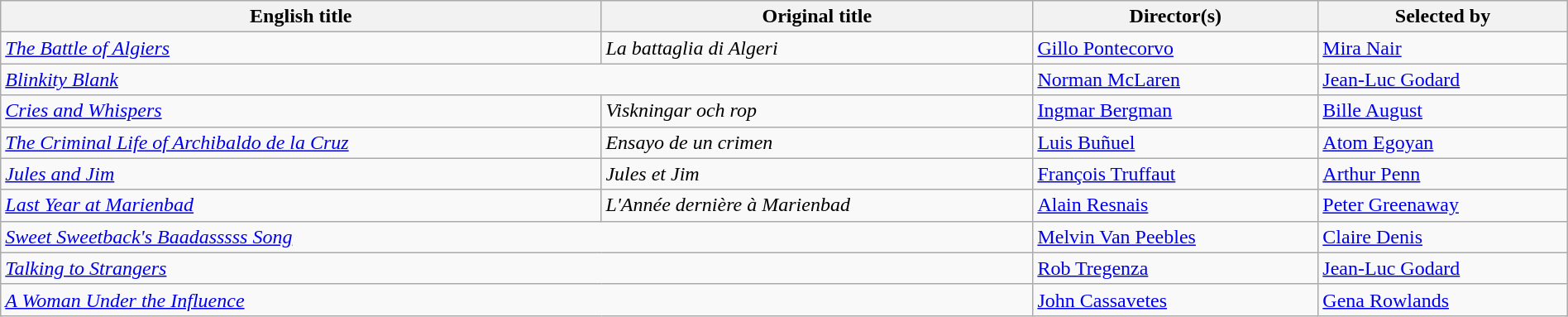<table class="wikitable sortable" style="width:100%; margin-bottom:4px">
<tr>
<th>English title</th>
<th>Original title</th>
<th>Director(s)</th>
<th>Selected by</th>
</tr>
<tr>
<td><em><a href='#'>The Battle of Algiers</a></em></td>
<td><em>La battaglia di Algeri</em></td>
<td><a href='#'>Gillo Pontecorvo</a></td>
<td><a href='#'>Mira Nair</a></td>
</tr>
<tr>
<td colspan=2><em><a href='#'>Blinkity Blank</a></em></td>
<td><a href='#'>Norman McLaren</a></td>
<td><a href='#'>Jean-Luc Godard</a></td>
</tr>
<tr>
<td><em><a href='#'>Cries and Whispers</a></em></td>
<td><em>Viskningar och rop</em></td>
<td><a href='#'>Ingmar Bergman</a></td>
<td><a href='#'>Bille August</a></td>
</tr>
<tr>
<td><em><a href='#'>The Criminal Life of Archibaldo de la Cruz</a></em></td>
<td><em>Ensayo de un crimen</em></td>
<td><a href='#'>Luis Buñuel</a></td>
<td><a href='#'>Atom Egoyan</a></td>
</tr>
<tr>
<td><em><a href='#'>Jules and Jim</a></em></td>
<td><em>Jules et Jim</em></td>
<td><a href='#'>François Truffaut</a></td>
<td><a href='#'>Arthur Penn</a></td>
</tr>
<tr>
<td><em><a href='#'>Last Year at Marienbad</a></em></td>
<td><em>L'Année dernière à Marienbad</em></td>
<td><a href='#'>Alain Resnais</a></td>
<td><a href='#'>Peter Greenaway</a></td>
</tr>
<tr>
<td colspan=2><em><a href='#'>Sweet Sweetback's Baadasssss Song</a></em></td>
<td><a href='#'>Melvin Van Peebles</a></td>
<td><a href='#'>Claire Denis</a></td>
</tr>
<tr>
<td colspan=2><em><a href='#'>Talking to Strangers</a></em></td>
<td><a href='#'>Rob Tregenza</a></td>
<td><a href='#'>Jean-Luc Godard</a></td>
</tr>
<tr>
<td colspan=2><em><a href='#'>A Woman Under the Influence</a></em></td>
<td><a href='#'>John Cassavetes</a></td>
<td><a href='#'>Gena Rowlands</a></td>
</tr>
</table>
